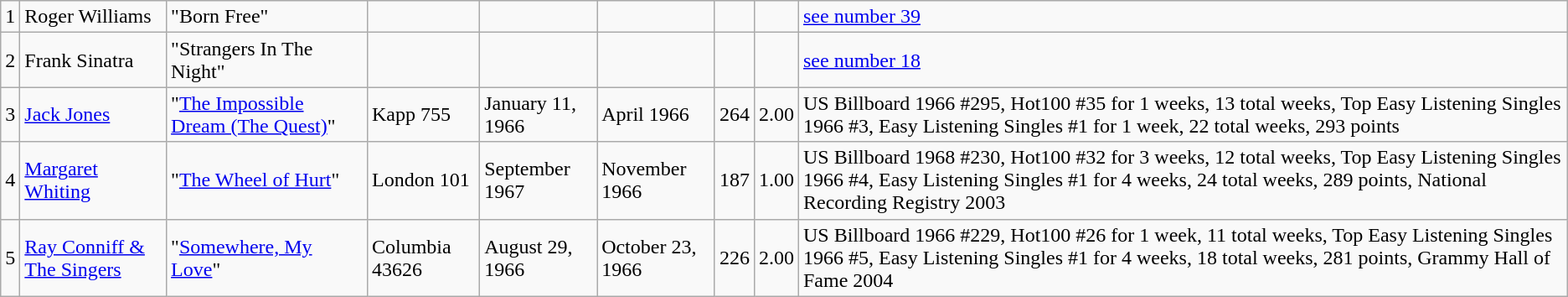<table class="wikitable sortable">
<tr>
<td>1</td>
<td>Roger Williams</td>
<td>"Born Free"</td>
<td></td>
<td></td>
<td></td>
<td></td>
<td></td>
<td><a href='#'>see number 39</a></td>
</tr>
<tr>
<td>2</td>
<td>Frank Sinatra</td>
<td>"Strangers In The Night"</td>
<td></td>
<td></td>
<td></td>
<td></td>
<td></td>
<td><a href='#'>see number 18</a></td>
</tr>
<tr>
<td>3</td>
<td><a href='#'>Jack Jones</a></td>
<td>"<a href='#'>The Impossible Dream (The Quest)</a>"</td>
<td>Kapp 755</td>
<td>January 11, 1966</td>
<td>April 1966</td>
<td>264</td>
<td>2.00</td>
<td>US Billboard 1966 #295, Hot100 #35 for 1 weeks, 13 total weeks, Top Easy Listening Singles 1966 #3, Easy Listening Singles #1 for 1 week, 22 total weeks, 293 points</td>
</tr>
<tr>
<td>4</td>
<td><a href='#'>Margaret Whiting</a></td>
<td>"<a href='#'>The Wheel of Hurt</a>"</td>
<td>London 101</td>
<td>September 1967</td>
<td>November 1966</td>
<td>187</td>
<td>1.00</td>
<td>US Billboard 1968 #230, Hot100 #32 for 3 weeks, 12 total weeks, Top Easy Listening Singles 1966 #4, Easy Listening Singles #1 for 4 weeks, 24 total weeks, 289 points, National Recording Registry 2003</td>
</tr>
<tr>
<td>5</td>
<td><a href='#'>Ray Conniff & The Singers</a></td>
<td>"<a href='#'>Somewhere, My Love</a>"</td>
<td>Columbia 43626</td>
<td>August 29, 1966</td>
<td>October 23, 1966</td>
<td>226</td>
<td>2.00</td>
<td>US Billboard 1966 #229, Hot100 #26 for 1 week, 11 total weeks, Top Easy Listening Singles 1966 #5, Easy Listening Singles #1 for 4 weeks, 18 total weeks, 281 points, Grammy Hall of Fame 2004</td>
</tr>
</table>
